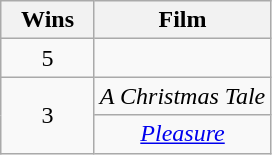<table class="wikitable plainrowheaders" style="text-align: center;">
<tr>
<th scope="col" style="width:55px;">Wins</th>
<th scope="col">Film</th>
</tr>
<tr>
<td>5</td>
<td></td>
</tr>
<tr>
<td rowspan="2">3</td>
<td><em>A Christmas Tale</em></td>
</tr>
<tr>
<td><em><a href='#'>Pleasure</a></em></td>
</tr>
</table>
